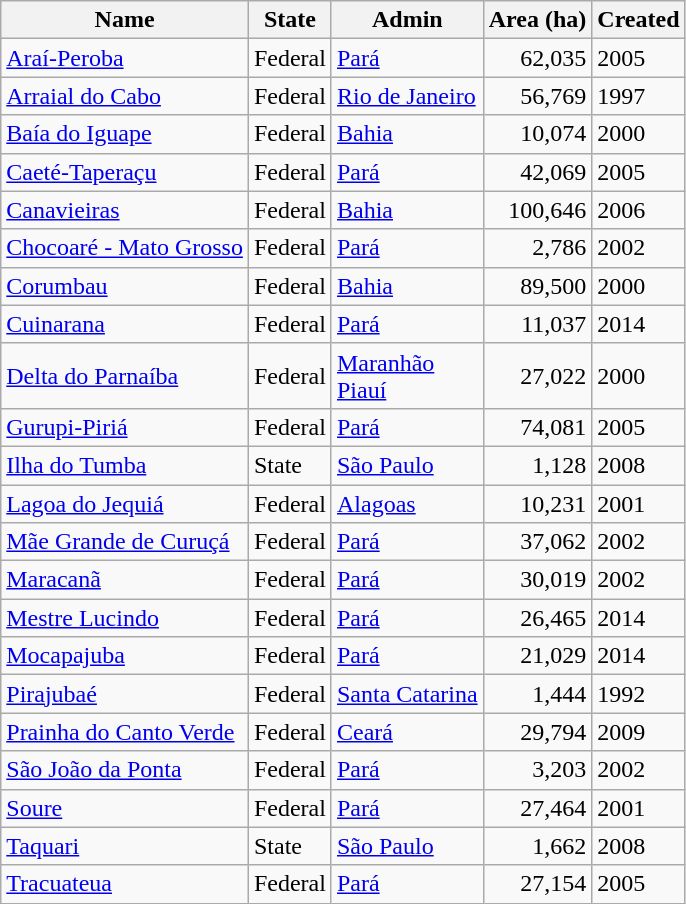<table class="wikitable sortable">
<tr>
<th>Name</th>
<th>State</th>
<th>Admin</th>
<th>Area (ha)</th>
<th>Created</th>
</tr>
<tr>
<td><a href='#'>Araí-Peroba</a></td>
<td>Federal</td>
<td><a href='#'>Pará</a></td>
<td style="text-align:right;">62,035</td>
<td>2005</td>
</tr>
<tr>
<td><a href='#'>Arraial do Cabo</a></td>
<td>Federal</td>
<td><a href='#'>Rio de Janeiro</a></td>
<td style="text-align:right;">56,769</td>
<td>1997</td>
</tr>
<tr>
<td><a href='#'>Baía do Iguape</a></td>
<td>Federal</td>
<td><a href='#'>Bahia</a></td>
<td style="text-align:right;">10,074</td>
<td>2000</td>
</tr>
<tr>
<td><a href='#'>Caeté-Taperaçu</a></td>
<td>Federal</td>
<td><a href='#'>Pará</a></td>
<td style="text-align:right;">42,069</td>
<td>2005</td>
</tr>
<tr>
<td><a href='#'>Canavieiras</a></td>
<td>Federal</td>
<td><a href='#'>Bahia</a></td>
<td style="text-align:right;">100,646</td>
<td>2006</td>
</tr>
<tr>
<td><a href='#'>Chocoaré - Mato Grosso</a></td>
<td>Federal</td>
<td><a href='#'>Pará</a></td>
<td style="text-align:right;">2,786</td>
<td>2002</td>
</tr>
<tr>
<td><a href='#'>Corumbau</a></td>
<td>Federal</td>
<td><a href='#'>Bahia</a></td>
<td style="text-align:right;">89,500</td>
<td>2000</td>
</tr>
<tr>
<td><a href='#'>Cuinarana</a></td>
<td>Federal</td>
<td><a href='#'>Pará</a></td>
<td style="text-align:right;">11,037</td>
<td>2014</td>
</tr>
<tr>
<td><a href='#'>Delta do Parnaíba</a></td>
<td>Federal</td>
<td><a href='#'>Maranhão</a><br><a href='#'>Piauí</a></td>
<td style="text-align:right;">27,022</td>
<td>2000</td>
</tr>
<tr>
<td><a href='#'>Gurupi-Piriá</a></td>
<td>Federal</td>
<td><a href='#'>Pará</a></td>
<td style="text-align:right;">74,081</td>
<td>2005</td>
</tr>
<tr>
<td><a href='#'>Ilha do Tumba</a></td>
<td>State</td>
<td><a href='#'>São Paulo</a></td>
<td style="text-align:right;">1,128</td>
<td>2008</td>
</tr>
<tr>
<td><a href='#'>Lagoa do Jequiá</a></td>
<td>Federal</td>
<td><a href='#'>Alagoas</a></td>
<td style="text-align:right;">10,231</td>
<td>2001</td>
</tr>
<tr>
<td><a href='#'>Mãe Grande de Curuçá</a></td>
<td>Federal</td>
<td><a href='#'>Pará</a></td>
<td style="text-align:right;">37,062</td>
<td>2002</td>
</tr>
<tr>
<td><a href='#'>Maracanã</a></td>
<td>Federal</td>
<td><a href='#'>Pará</a></td>
<td style="text-align:right;">30,019</td>
<td>2002</td>
</tr>
<tr>
<td><a href='#'>Mestre Lucindo</a></td>
<td>Federal</td>
<td><a href='#'>Pará</a></td>
<td style="text-align:right;">26,465</td>
<td>2014</td>
</tr>
<tr>
<td><a href='#'>Mocapajuba</a></td>
<td>Federal</td>
<td><a href='#'>Pará</a></td>
<td style="text-align:right;">21,029</td>
<td>2014</td>
</tr>
<tr>
<td><a href='#'>Pirajubaé</a></td>
<td>Federal</td>
<td><a href='#'>Santa Catarina</a></td>
<td style="text-align:right;">1,444</td>
<td>1992</td>
</tr>
<tr>
<td><a href='#'>Prainha do Canto Verde</a></td>
<td>Federal</td>
<td><a href='#'>Ceará</a></td>
<td style="text-align:right;">29,794</td>
<td>2009</td>
</tr>
<tr>
<td><a href='#'>São João da Ponta</a></td>
<td>Federal</td>
<td><a href='#'>Pará</a></td>
<td style="text-align:right;">3,203</td>
<td>2002</td>
</tr>
<tr>
<td><a href='#'>Soure</a></td>
<td>Federal</td>
<td><a href='#'>Pará</a></td>
<td style="text-align:right;">27,464</td>
<td>2001</td>
</tr>
<tr>
<td><a href='#'>Taquari</a></td>
<td>State</td>
<td><a href='#'>São Paulo</a></td>
<td style="text-align:right;">1,662</td>
<td>2008</td>
</tr>
<tr>
<td><a href='#'>Tracuateua</a></td>
<td>Federal</td>
<td><a href='#'>Pará</a></td>
<td style="text-align:right;">27,154</td>
<td>2005</td>
</tr>
</table>
